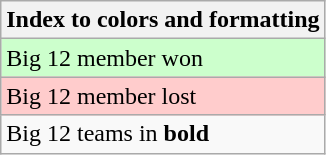<table class="wikitable">
<tr>
<th>Index to colors and formatting</th>
</tr>
<tr bgcolor=#ccffcc>
<td>Big 12 member won</td>
</tr>
<tr bgcolor=#ffcccc>
<td>Big 12 member lost</td>
</tr>
<tr>
<td>Big 12 teams in <strong>bold</strong></td>
</tr>
</table>
